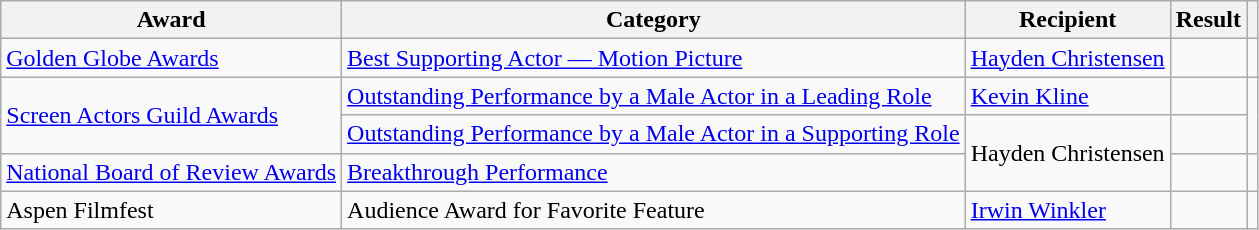<table class="wikitable">
<tr>
<th>Award</th>
<th>Category</th>
<th>Recipient</th>
<th>Result</th>
<th></th>
</tr>
<tr>
<td><a href='#'>Golden Globe Awards</a></td>
<td><a href='#'>Best Supporting Actor — Motion Picture</a></td>
<td><a href='#'>Hayden Christensen</a></td>
<td></td>
<td></td>
</tr>
<tr>
<td rowspan="2"><a href='#'>Screen Actors Guild Awards</a></td>
<td><a href='#'>Outstanding Performance by a Male Actor in a Leading Role</a></td>
<td><a href='#'>Kevin Kline</a></td>
<td></td>
<td rowspan="2"></td>
</tr>
<tr>
<td><a href='#'>Outstanding Performance by a Male Actor in a Supporting Role</a></td>
<td rowspan="2">Hayden Christensen</td>
<td></td>
</tr>
<tr>
<td><a href='#'>National Board of Review Awards</a></td>
<td><a href='#'>Breakthrough Performance</a></td>
<td></td>
<td></td>
</tr>
<tr>
<td>Aspen Filmfest</td>
<td>Audience Award for Favorite Feature</td>
<td><a href='#'>Irwin Winkler</a></td>
<td></td>
<td></td>
</tr>
</table>
